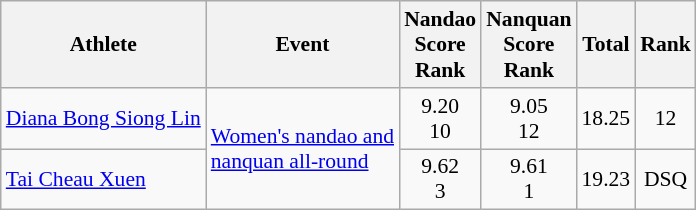<table class="wikitable" style="text-align:center; font-size:90%">
<tr>
<th>Athlete</th>
<th>Event</th>
<th>Nandao<br>Score<br>Rank</th>
<th>Nanquan<br>Score<br>Rank</th>
<th>Total</th>
<th>Rank</th>
</tr>
<tr>
<td align=left><a href='#'>Diana Bong Siong Lin</a></td>
<td align=left rowspan=2><a href='#'>Women's nandao and<br>nanquan all-round</a></td>
<td>9.20<br>10</td>
<td>9.05<br>12</td>
<td>18.25</td>
<td>12</td>
</tr>
<tr>
<td align=left><a href='#'>Tai Cheau Xuen</a></td>
<td>9.62<br>3</td>
<td>9.61<br>1</td>
<td>19.23</td>
<td>DSQ</td>
</tr>
</table>
